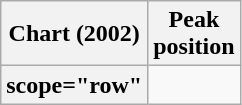<table class="wikitable plainrowheaders sortable" style="text-align:left;" style="text-align:center">
<tr>
<th scope="col">Chart (2002)</th>
<th scope="col">Peak<br>position</th>
</tr>
<tr>
<th>scope="row" </th>
</tr>
</table>
